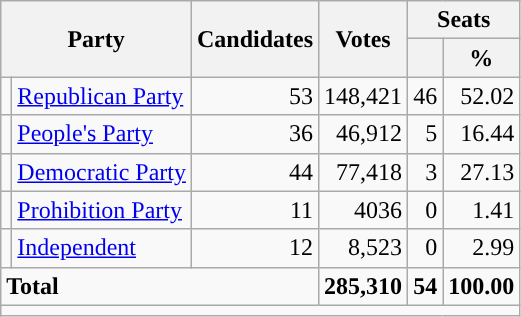<table class="wikitable">
<tr>
<th colspan="2" rowspan="2">Party</th>
<th rowspan="2">Candidates</th>
<th colspan="1" rowspan="2">Votes</th>
<th colspan="2">Seats</th>
</tr>
<tr>
<th></th>
<th>%</th>
</tr>
<tr>
<td style="background-color:"></td>
<td><a href='#'>Republican Party</a></td>
<td align="right">53</td>
<td align="right">148,421</td>
<td align="right">46</td>
<td align="right">52.02</td>
</tr>
<tr>
<td style="background-color:"></td>
<td><a href='#'>People's Party</a></td>
<td align="right">36</td>
<td align="right">46,912</td>
<td align="right">5</td>
<td align="right">16.44</td>
</tr>
<tr>
<td style="background-color:"></td>
<td><a href='#'>Democratic Party</a></td>
<td align="right">44</td>
<td align="right">77,418</td>
<td align="right">3</td>
<td align="right">27.13</td>
</tr>
<tr>
<td style="background-color:"></td>
<td><a href='#'>Prohibition Party</a></td>
<td align="right">11</td>
<td align="right">4036</td>
<td align="right">0</td>
<td align="right">1.41</td>
</tr>
<tr>
<td style="background-color:"></td>
<td><a href='#'>Independent</a></td>
<td align="right">12</td>
<td align="right">8,523</td>
<td align="right">0</td>
<td align="right">2.99</td>
</tr>
<tr>
<td colspan="3" align="left"><strong>Total</strong></td>
<td align="right"><strong>285,310</strong></td>
<td align="right"><strong>54</strong></td>
<td align="right"><strong>100.00</strong></td>
</tr>
<tr>
<td colspan="6"></td>
</tr>
</table>
